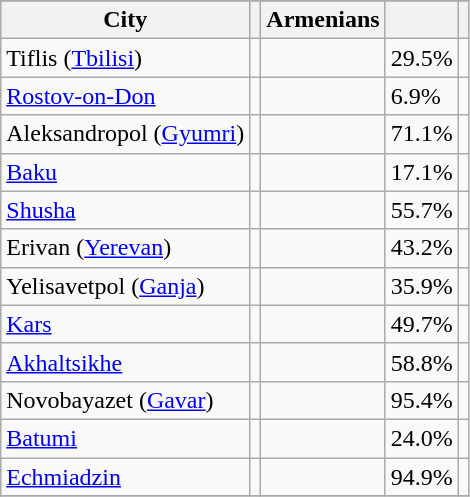<table class="sortable mw-datatable wikitable static-row-numbers">
<tr class=static-row-header style=vertical-align:bottom>
</tr>
<tr>
<th style=text-align:center>City</th>
<th style=text-align:center></th>
<th style=text-align:center>Armenians</th>
<th style=text-align:center></th>
<th class=unsortable></th>
</tr>
<tr>
<td>Tiflis (<a href='#'>Tbilisi</a>)</td>
<td></td>
<td></td>
<td>29.5%</td>
<td></td>
</tr>
<tr>
<td><a href='#'>Rostov-on-Don</a></td>
<td></td>
<td></td>
<td>6.9%</td>
<td></td>
</tr>
<tr>
<td>Aleksandropol (<a href='#'>Gyumri</a>)</td>
<td></td>
<td></td>
<td>71.1%</td>
<td></td>
</tr>
<tr>
<td><a href='#'>Baku</a></td>
<td></td>
<td></td>
<td>17.1%</td>
<td></td>
</tr>
<tr>
<td><a href='#'>Shusha</a></td>
<td></td>
<td></td>
<td>55.7%</td>
<td></td>
</tr>
<tr>
<td>Erivan (<a href='#'>Yerevan</a>)</td>
<td></td>
<td></td>
<td>43.2%</td>
<td></td>
</tr>
<tr>
<td>Yelisavetpol (<a href='#'>Ganja</a>)</td>
<td></td>
<td></td>
<td>35.9%</td>
<td></td>
</tr>
<tr>
<td><a href='#'>Kars</a></td>
<td></td>
<td></td>
<td>49.7%</td>
<td></td>
</tr>
<tr>
<td><a href='#'>Akhaltsikhe</a></td>
<td></td>
<td></td>
<td>58.8%</td>
<td></td>
</tr>
<tr>
<td>Novobayazet (<a href='#'>Gavar</a>)</td>
<td></td>
<td></td>
<td>95.4%</td>
<td></td>
</tr>
<tr>
<td><a href='#'>Batumi</a></td>
<td></td>
<td></td>
<td>24.0%</td>
<td></td>
</tr>
<tr>
<td><a href='#'>Echmiadzin</a></td>
<td></td>
<td></td>
<td>94.9%</td>
<td></td>
</tr>
<tr>
</tr>
</table>
